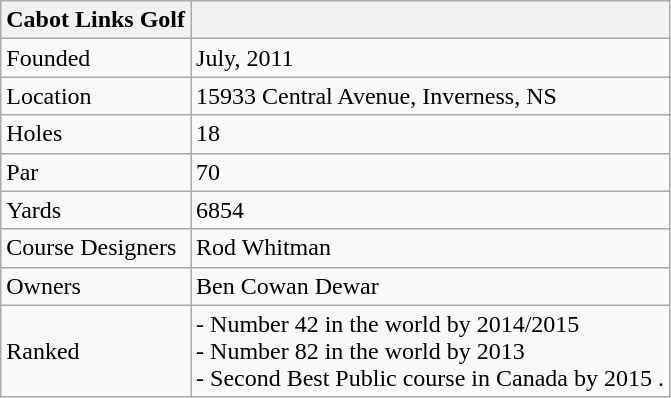<table class="wikitable">
<tr>
<th>Cabot Links Golf</th>
<th></th>
</tr>
<tr>
<td>Founded</td>
<td>July, 2011</td>
</tr>
<tr>
<td>Location</td>
<td>15933 Central Avenue, Inverness, NS</td>
</tr>
<tr>
<td>Holes</td>
<td>18</td>
</tr>
<tr>
<td>Par</td>
<td>70</td>
</tr>
<tr>
<td>Yards</td>
<td>6854</td>
</tr>
<tr>
<td>Course Designers</td>
<td>Rod Whitman</td>
</tr>
<tr>
<td>Owners</td>
<td>Ben Cowan Dewar</td>
</tr>
<tr>
<td>Ranked</td>
<td>- Number 42 in the world by  2014/2015<br>- Number 82 in the world by   2013<br>- Second Best Public course in Canada by  2015  .</td>
</tr>
</table>
